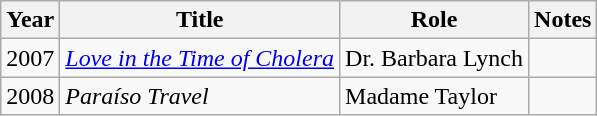<table class="wikitable sortable">
<tr>
<th>Year</th>
<th>Title</th>
<th>Role</th>
<th class="unsortable">Notes</th>
</tr>
<tr>
<td>2007</td>
<td><em><a href='#'>Love in the Time of Cholera</a></em></td>
<td>Dr. Barbara Lynch</td>
<td></td>
</tr>
<tr>
<td>2008</td>
<td><em>Paraíso Travel</em></td>
<td>Madame Taylor</td>
<td></td>
</tr>
</table>
